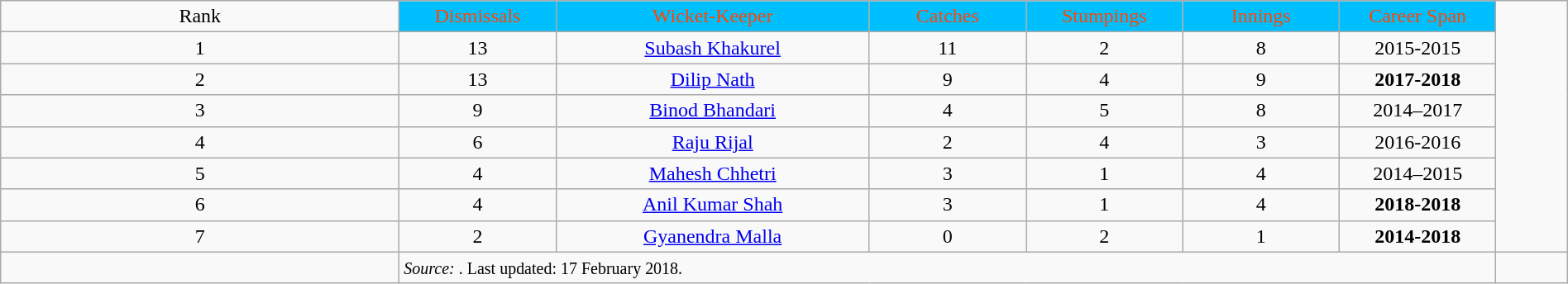<table style="width:100%; text-align:center;" class="wikitable">
<tr>
<td>Rank</td>
<td scope="col" style="background:DeepSkyBlue; color:OrangeRed; width:10%;">Dismissals</td>
<td scope="col" style="background:DeepSkyBlue; color:OrangeRed; width:20%;">Wicket-Keeper</td>
<td scope="col" style="background:DeepSkyBlue; color:OrangeRed; width:10%;">Catches</td>
<td scope="col" style="background:DeepSkyBlue; color:OrangeRed; width:10%;">Stumpings</td>
<td scope="col" style="background:DeepSkyBlue; color:OrangeRed; width:10%;">Innings</td>
<td scope="col" style="background:DeepSkyBlue; color:OrangeRed; width:10%;">Career Span</td>
</tr>
<tr>
<td>1</td>
<td scope="row">13</td>
<td><a href='#'>Subash Khakurel</a></td>
<td>11</td>
<td>2</td>
<td>8</td>
<td>2015-2015</td>
</tr>
<tr>
<td>2</td>
<td scope="row">13</td>
<td><a href='#'>Dilip Nath</a></td>
<td>9</td>
<td>4</td>
<td>9</td>
<td><strong>2017-2018</strong></td>
</tr>
<tr>
<td>3</td>
<td scope="row">9</td>
<td><a href='#'>Binod Bhandari</a></td>
<td>4</td>
<td>5</td>
<td>8</td>
<td>2014–2017</td>
</tr>
<tr>
<td>4</td>
<td scope="row">6</td>
<td><a href='#'>Raju Rijal</a></td>
<td>2</td>
<td>4</td>
<td>3</td>
<td>2016-2016</td>
</tr>
<tr>
<td>5</td>
<td scope="row">4</td>
<td><a href='#'>Mahesh Chhetri</a></td>
<td>3</td>
<td>1</td>
<td>4</td>
<td>2014–2015</td>
</tr>
<tr>
<td>6</td>
<td>4</td>
<td><a href='#'>Anil Kumar Shah</a></td>
<td>3</td>
<td>1</td>
<td>4</td>
<td><strong>2018-2018</strong></td>
</tr>
<tr>
<td>7</td>
<td>2</td>
<td><a href='#'>Gyanendra Malla</a></td>
<td>0</td>
<td>2</td>
<td>1</td>
<td><strong>2014-2018</strong></td>
</tr>
<tr>
<td></td>
<td colspan="6" style="text-align:left;"><small><em>Source: </em>. Last updated: 17 February 2018.</small></td>
<td></td>
</tr>
</table>
